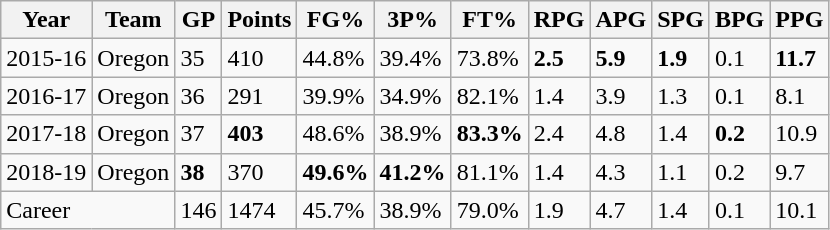<table class="wikitable">
<tr>
<th>Year</th>
<th>Team</th>
<th>GP</th>
<th>Points</th>
<th>FG%</th>
<th>3P%</th>
<th>FT%</th>
<th>RPG</th>
<th>APG</th>
<th>SPG</th>
<th>BPG</th>
<th>PPG</th>
</tr>
<tr>
<td>2015-16</td>
<td>Oregon</td>
<td>35</td>
<td>410</td>
<td>44.8%</td>
<td>39.4%</td>
<td>73.8%</td>
<td><strong>2.5</strong></td>
<td><strong>5.9</strong></td>
<td><strong>1.9</strong></td>
<td>0.1</td>
<td><strong>11.7</strong></td>
</tr>
<tr>
<td>2016-17</td>
<td>Oregon</td>
<td>36</td>
<td>291</td>
<td>39.9%</td>
<td>34.9%</td>
<td>82.1%</td>
<td>1.4</td>
<td>3.9</td>
<td>1.3</td>
<td>0.1</td>
<td>8.1</td>
</tr>
<tr>
<td>2017-18</td>
<td>Oregon</td>
<td>37</td>
<td><strong>403</strong></td>
<td>48.6%</td>
<td>38.9%</td>
<td><strong>83.3%</strong></td>
<td>2.4</td>
<td>4.8</td>
<td>1.4</td>
<td><strong>0.2</strong></td>
<td>10.9</td>
</tr>
<tr>
<td>2018-19</td>
<td>Oregon</td>
<td><strong>38</strong></td>
<td>370</td>
<td><strong>49.6%</strong></td>
<td><strong>41.2%</strong></td>
<td>81.1%</td>
<td>1.4</td>
<td>4.3</td>
<td>1.1</td>
<td>0.2</td>
<td>9.7</td>
</tr>
<tr>
<td colspan="2">Career</td>
<td>146</td>
<td>1474</td>
<td>45.7%</td>
<td>38.9%</td>
<td>79.0%</td>
<td>1.9</td>
<td>4.7</td>
<td>1.4</td>
<td>0.1</td>
<td>10.1</td>
</tr>
</table>
